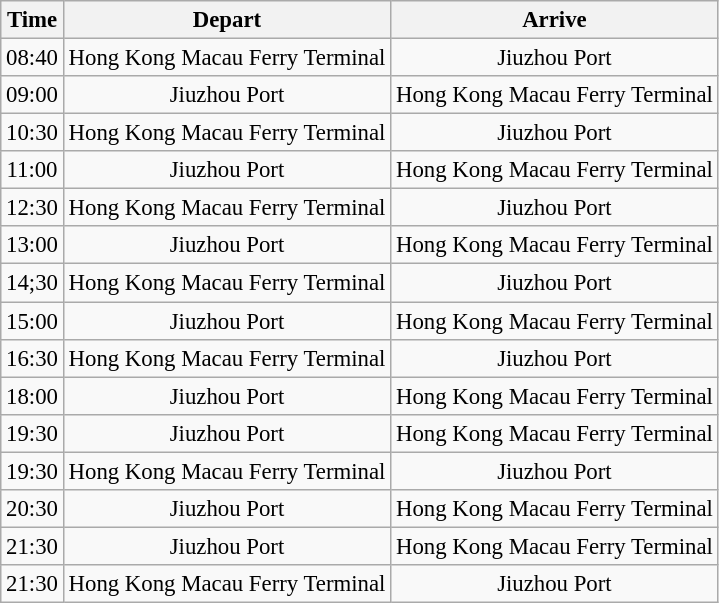<table class="wikitable" style="text-align:center; font-size:95%">
<tr Timetable>
<th>Time</th>
<th>Depart</th>
<th>Arrive</th>
</tr>
<tr>
<td>08:40</td>
<td>Hong Kong Macau Ferry Terminal</td>
<td>Jiuzhou Port</td>
</tr>
<tr>
<td>09:00</td>
<td>Jiuzhou Port</td>
<td>Hong Kong Macau Ferry Terminal</td>
</tr>
<tr>
<td>10:30</td>
<td>Hong Kong Macau Ferry Terminal</td>
<td>Jiuzhou Port</td>
</tr>
<tr>
<td>11:00</td>
<td>Jiuzhou Port</td>
<td>Hong Kong Macau Ferry Terminal</td>
</tr>
<tr>
<td>12:30</td>
<td>Hong Kong Macau Ferry Terminal</td>
<td>Jiuzhou Port</td>
</tr>
<tr>
<td>13:00</td>
<td>Jiuzhou Port</td>
<td>Hong Kong Macau Ferry Terminal</td>
</tr>
<tr>
<td>14;30</td>
<td>Hong Kong Macau Ferry Terminal</td>
<td>Jiuzhou Port</td>
</tr>
<tr>
<td>15:00</td>
<td>Jiuzhou Port</td>
<td>Hong Kong Macau Ferry Terminal</td>
</tr>
<tr>
<td>16:30</td>
<td>Hong Kong Macau Ferry Terminal</td>
<td>Jiuzhou Port</td>
</tr>
<tr>
<td>18:00</td>
<td>Jiuzhou Port</td>
<td>Hong Kong Macau Ferry Terminal</td>
</tr>
<tr>
<td>19:30</td>
<td>Jiuzhou Port</td>
<td>Hong Kong Macau Ferry Terminal</td>
</tr>
<tr>
<td>19:30</td>
<td>Hong Kong Macau Ferry Terminal</td>
<td>Jiuzhou Port</td>
</tr>
<tr>
<td>20:30</td>
<td>Jiuzhou Port</td>
<td>Hong Kong Macau Ferry Terminal</td>
</tr>
<tr>
<td>21:30</td>
<td>Jiuzhou Port</td>
<td>Hong Kong Macau Ferry Terminal</td>
</tr>
<tr>
<td>21:30</td>
<td>Hong Kong Macau Ferry Terminal</td>
<td>Jiuzhou Port</td>
</tr>
</table>
